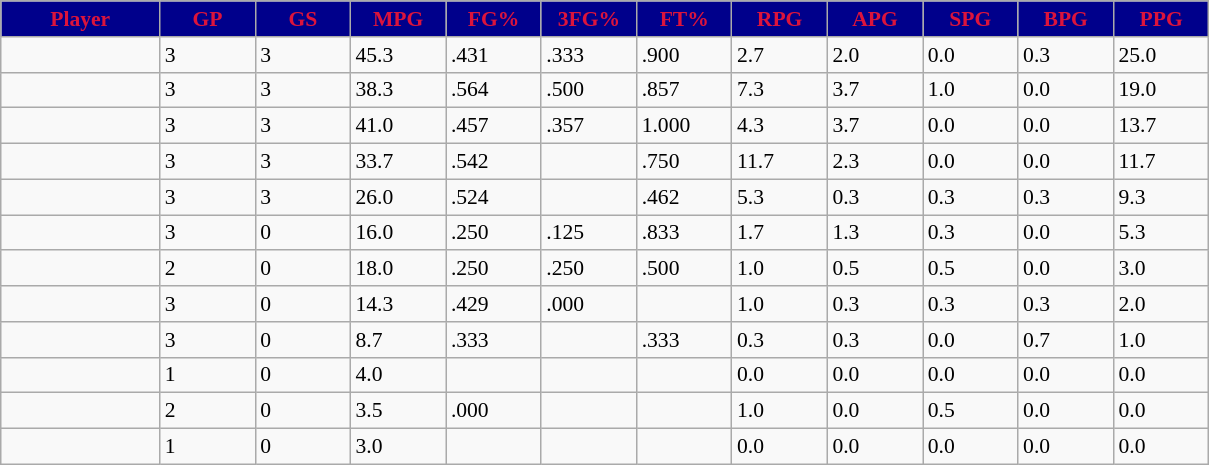<table class="wikitable sortable" style="font-size:90%;">
<tr>
<th style="background:#00008B; color:#DC143C; width:10%;">Player</th>
<th style="background:#00008B; color:#DC143C; width:6%;">GP</th>
<th style="background:#00008B; color:#DC143C; width:6%;">GS</th>
<th style="background:#00008B; color:#DC143C; width:6%;">MPG</th>
<th style="background:#00008B; color:#DC143C; width:6%;">FG%</th>
<th style="background:#00008B; color:#DC143C; width:6%;">3FG%</th>
<th style="background:#00008B; color:#DC143C; width:6%;">FT%</th>
<th style="background:#00008B; color:#DC143C; width:6%;">RPG</th>
<th style="background:#00008B; color:#DC143C; width:6%;">APG</th>
<th style="background:#00008B; color:#DC143C; width:6%;">SPG</th>
<th style="background:#00008B; color:#DC143C; width:6%;">BPG</th>
<th style="background:#00008B; color:#DC143C; width:6%;">PPG</th>
</tr>
<tr>
<td></td>
<td>3</td>
<td>3</td>
<td>45.3</td>
<td>.431</td>
<td>.333</td>
<td>.900</td>
<td>2.7</td>
<td>2.0</td>
<td>0.0</td>
<td>0.3</td>
<td>25.0</td>
</tr>
<tr>
<td></td>
<td>3</td>
<td>3</td>
<td>38.3</td>
<td>.564</td>
<td>.500</td>
<td>.857</td>
<td>7.3</td>
<td>3.7</td>
<td>1.0</td>
<td>0.0</td>
<td>19.0</td>
</tr>
<tr>
<td></td>
<td>3</td>
<td>3</td>
<td>41.0</td>
<td>.457</td>
<td>.357</td>
<td>1.000</td>
<td>4.3</td>
<td>3.7</td>
<td>0.0</td>
<td>0.0</td>
<td>13.7</td>
</tr>
<tr>
<td></td>
<td>3</td>
<td>3</td>
<td>33.7</td>
<td>.542</td>
<td></td>
<td>.750</td>
<td>11.7</td>
<td>2.3</td>
<td>0.0</td>
<td>0.0</td>
<td>11.7</td>
</tr>
<tr>
<td></td>
<td>3</td>
<td>3</td>
<td>26.0</td>
<td>.524</td>
<td></td>
<td>.462</td>
<td>5.3</td>
<td>0.3</td>
<td>0.3</td>
<td>0.3</td>
<td>9.3</td>
</tr>
<tr>
<td></td>
<td>3</td>
<td>0</td>
<td>16.0</td>
<td>.250</td>
<td>.125</td>
<td>.833</td>
<td>1.7</td>
<td>1.3</td>
<td>0.3</td>
<td>0.0</td>
<td>5.3</td>
</tr>
<tr>
<td></td>
<td>2</td>
<td>0</td>
<td>18.0</td>
<td>.250</td>
<td>.250</td>
<td>.500</td>
<td>1.0</td>
<td>0.5</td>
<td>0.5</td>
<td>0.0</td>
<td>3.0</td>
</tr>
<tr>
<td></td>
<td>3</td>
<td>0</td>
<td>14.3</td>
<td>.429</td>
<td>.000</td>
<td></td>
<td>1.0</td>
<td>0.3</td>
<td>0.3</td>
<td>0.3</td>
<td>2.0</td>
</tr>
<tr>
<td></td>
<td>3</td>
<td>0</td>
<td>8.7</td>
<td>.333</td>
<td></td>
<td>.333</td>
<td>0.3</td>
<td>0.3</td>
<td>0.0</td>
<td>0.7</td>
<td>1.0</td>
</tr>
<tr>
<td></td>
<td>1</td>
<td>0</td>
<td>4.0</td>
<td></td>
<td></td>
<td></td>
<td>0.0</td>
<td>0.0</td>
<td>0.0</td>
<td>0.0</td>
<td>0.0</td>
</tr>
<tr>
<td></td>
<td>2</td>
<td>0</td>
<td>3.5</td>
<td>.000</td>
<td></td>
<td></td>
<td>1.0</td>
<td>0.0</td>
<td>0.5</td>
<td>0.0</td>
<td>0.0</td>
</tr>
<tr>
<td></td>
<td>1</td>
<td>0</td>
<td>3.0</td>
<td></td>
<td></td>
<td></td>
<td>0.0</td>
<td>0.0</td>
<td>0.0</td>
<td>0.0</td>
<td>0.0</td>
</tr>
</table>
